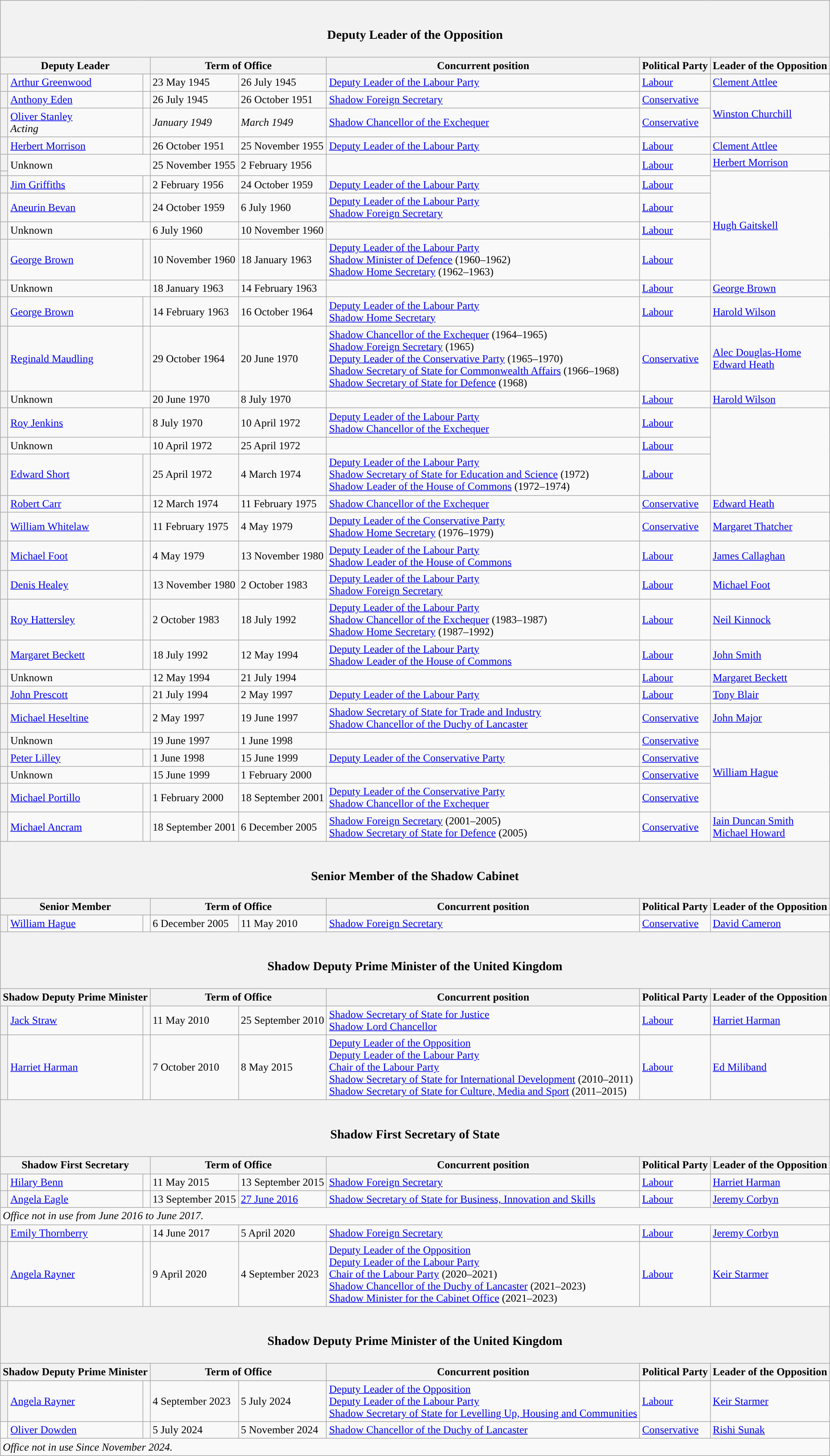<table class="wikitable">
<tr>
<th colspan=8><br><h3>Deputy Leader of the Opposition</h3></th>
</tr>
<tr>
<th colspan=3>Deputy Leader</th>
<th colspan=2>Term of Office</th>
<th>Concurrent position</th>
<th>Political Party</th>
<th>Leader of the Opposition</th>
</tr>
<tr>
<th style="background-color: "></th>
<td><a href='#'>Arthur Greenwood</a></td>
<td></td>
<td>23 May 1945</td>
<td>26 July 1945</td>
<td><a href='#'>Deputy Leader of the Labour Party</a></td>
<td><a href='#'>Labour</a></td>
<td><a href='#'>Clement Attlee</a></td>
</tr>
<tr>
<th style="background-color: "></th>
<td><a href='#'>Anthony Eden</a></td>
<td></td>
<td>26 July 1945</td>
<td>26 October 1951</td>
<td><a href='#'>Shadow Foreign Secretary</a></td>
<td><a href='#'>Conservative</a></td>
<td rowspan=2 ><a href='#'>Winston Churchill</a></td>
</tr>
<tr>
<th style="background-color: "></th>
<td><a href='#'>Oliver Stanley</a><br><em>Acting</em></td>
<td></td>
<td><em>January 1949</em></td>
<td><em>March 1949</em></td>
<td><a href='#'>Shadow Chancellor of the Exchequer</a></td>
<td><a href='#'>Conservative</a></td>
</tr>
<tr>
<th style="background-color: "></th>
<td><a href='#'>Herbert Morrison</a></td>
<td></td>
<td>26 October 1951</td>
<td>25 November 1955</td>
<td><a href='#'>Deputy Leader of the Labour Party</a></td>
<td><a href='#'>Labour</a></td>
<td><a href='#'>Clement Attlee</a></td>
</tr>
<tr>
<th style="background-color: "></th>
<td rowspan="2" colspan="2">Unknown</td>
<td rowspan="2">25 November 1955</td>
<td rowspan="2">2 February 1956</td>
<td rowspan="2"></td>
<td rowspan="2"><a href='#'>Labour</a></td>
<td><a href='#'>Herbert Morrison</a></td>
</tr>
<tr>
<th style="background-color: "></th>
<td rowspan="5" ><a href='#'>Hugh Gaitskell</a></td>
</tr>
<tr>
<th style="background-color: "></th>
<td><a href='#'>Jim Griffiths</a></td>
<td></td>
<td>2 February 1956</td>
<td>24 October 1959</td>
<td><a href='#'>Deputy Leader of the Labour Party</a></td>
<td><a href='#'>Labour</a></td>
</tr>
<tr>
<th style="background-color: "></th>
<td><a href='#'>Aneurin Bevan</a></td>
<td></td>
<td>24 October 1959</td>
<td>6 July 1960</td>
<td><a href='#'>Deputy Leader of the Labour Party</a><br><a href='#'>Shadow Foreign Secretary</a></td>
<td><a href='#'>Labour</a></td>
</tr>
<tr>
<th style="background-color: "></th>
<td colspan="2">Unknown</td>
<td>6 July 1960</td>
<td>10 November 1960</td>
<td></td>
<td><a href='#'>Labour</a></td>
</tr>
<tr>
<th style="background-color: "></th>
<td><a href='#'>George Brown</a></td>
<td></td>
<td>10 November 1960</td>
<td>18 January 1963</td>
<td><a href='#'>Deputy Leader of the Labour Party</a><br><a href='#'>Shadow Minister of Defence</a> (1960–1962)<br><a href='#'>Shadow Home Secretary</a> (1962–1963)</td>
<td><a href='#'>Labour</a></td>
</tr>
<tr>
<th style="background-color: "></th>
<td colspan="2">Unknown</td>
<td>18 January 1963</td>
<td>14 February 1963</td>
<td></td>
<td><a href='#'>Labour</a></td>
<td><a href='#'>George Brown</a></td>
</tr>
<tr>
<th style="background-color: "></th>
<td><a href='#'>George Brown</a></td>
<td></td>
<td>14 February 1963</td>
<td>16 October 1964</td>
<td><a href='#'>Deputy Leader of the Labour Party</a><br><a href='#'>Shadow Home Secretary</a></td>
<td><a href='#'>Labour</a></td>
<td><a href='#'>Harold Wilson</a></td>
</tr>
<tr>
<th style="background-color: "></th>
<td><a href='#'>Reginald Maudling</a></td>
<td></td>
<td>29 October 1964</td>
<td>20 June 1970</td>
<td><a href='#'>Shadow Chancellor of the Exchequer</a> (1964–1965)<br><a href='#'>Shadow Foreign Secretary</a> (1965)<br><a href='#'>Deputy Leader of the Conservative Party</a> (1965–1970)<br><a href='#'>Shadow Secretary of State for Commonwealth Affairs</a> (1966–1968)<br><a href='#'>Shadow Secretary of State for Defence</a> (1968)</td>
<td><a href='#'>Conservative</a></td>
<td><a href='#'>Alec Douglas-Home</a><br><a href='#'>Edward Heath</a></td>
</tr>
<tr>
<th style="background-color: "></th>
<td colspan="2">Unknown</td>
<td>20 June 1970</td>
<td>8 July 1970</td>
<td></td>
<td><a href='#'>Labour</a></td>
<td><a href='#'>Harold Wilson</a></td>
</tr>
<tr>
<th style="background-color: "></th>
<td><a href='#'>Roy Jenkins</a></td>
<td></td>
<td>8 July 1970</td>
<td>10 April 1972</td>
<td><a href='#'>Deputy Leader of the Labour Party</a><br><a href='#'>Shadow Chancellor of the Exchequer</a></td>
<td><a href='#'>Labour</a></td>
</tr>
<tr>
<th style="background-color: "></th>
<td colspan="2">Unknown</td>
<td>10 April 1972</td>
<td>25 April 1972</td>
<td></td>
<td><a href='#'>Labour</a></td>
</tr>
<tr>
<th style="background-color: "></th>
<td><a href='#'>Edward Short</a></td>
<td></td>
<td>25 April 1972</td>
<td>4 March 1974</td>
<td><a href='#'>Deputy Leader of the Labour Party</a><br><a href='#'>Shadow Secretary of State for Education and Science</a> (1972)<br><a href='#'>Shadow Leader of the House of Commons</a> (1972–1974)</td>
<td><a href='#'>Labour</a></td>
</tr>
<tr>
<th style="background-color: "></th>
<td><a href='#'>Robert Carr</a></td>
<td></td>
<td>12 March 1974</td>
<td>11 February 1975</td>
<td><a href='#'>Shadow Chancellor of the Exchequer</a></td>
<td><a href='#'>Conservative</a></td>
<td><a href='#'>Edward Heath</a></td>
</tr>
<tr>
<th style="background-color: "></th>
<td><a href='#'>William Whitelaw</a></td>
<td></td>
<td>11 February 1975</td>
<td>4 May 1979</td>
<td><a href='#'>Deputy Leader of the Conservative Party</a><br><a href='#'>Shadow Home Secretary</a> (1976–1979)</td>
<td><a href='#'>Conservative</a></td>
<td><a href='#'>Margaret Thatcher</a></td>
</tr>
<tr>
<th style="background-color: "></th>
<td><a href='#'>Michael Foot</a></td>
<td></td>
<td>4 May 1979</td>
<td>13 November 1980</td>
<td><a href='#'>Deputy Leader of the Labour Party</a><br><a href='#'>Shadow Leader of the House of Commons</a></td>
<td><a href='#'>Labour</a></td>
<td><a href='#'>James Callaghan</a></td>
</tr>
<tr>
<th style="background-color: "></th>
<td><a href='#'>Denis Healey</a></td>
<td></td>
<td>13 November 1980</td>
<td>2 October 1983</td>
<td><a href='#'>Deputy Leader of the Labour Party</a><br><a href='#'>Shadow Foreign Secretary</a></td>
<td><a href='#'>Labour</a></td>
<td><a href='#'>Michael Foot</a></td>
</tr>
<tr>
<th style="background-color: "></th>
<td><a href='#'>Roy Hattersley</a></td>
<td></td>
<td>2 October 1983</td>
<td>18 July 1992</td>
<td><a href='#'>Deputy Leader of the Labour Party</a><br><a href='#'>Shadow Chancellor of the Exchequer</a> (1983–1987)<br><a href='#'>Shadow Home Secretary</a> (1987–1992)</td>
<td><a href='#'>Labour</a></td>
<td><a href='#'>Neil Kinnock</a></td>
</tr>
<tr>
<th style="background-color: "></th>
<td><a href='#'>Margaret Beckett</a></td>
<td></td>
<td>18 July 1992</td>
<td>12 May 1994</td>
<td><a href='#'>Deputy Leader of the Labour Party</a><br><a href='#'>Shadow Leader of the House of Commons</a></td>
<td><a href='#'>Labour</a></td>
<td><a href='#'>John Smith</a></td>
</tr>
<tr>
<th style="background-color: "></th>
<td colspan="2">Unknown</td>
<td>12 May 1994</td>
<td>21 July 1994</td>
<td></td>
<td><a href='#'>Labour</a></td>
<td><a href='#'>Margaret Beckett</a></td>
</tr>
<tr>
<th style="background-color: "></th>
<td><a href='#'>John Prescott</a></td>
<td></td>
<td>21 July 1994</td>
<td>2 May 1997</td>
<td><a href='#'>Deputy Leader of the Labour Party</a></td>
<td><a href='#'>Labour</a></td>
<td><a href='#'>Tony Blair</a></td>
</tr>
<tr>
<th style="background-color: "></th>
<td><a href='#'>Michael Heseltine</a></td>
<td></td>
<td>2 May 1997</td>
<td>19 June 1997</td>
<td><a href='#'>Shadow Secretary of State for Trade and Industry</a><br><a href='#'>Shadow Chancellor of the Duchy of Lancaster</a></td>
<td><a href='#'>Conservative</a></td>
<td><a href='#'>John Major</a></td>
</tr>
<tr>
<th style="background-color: "></th>
<td colspan="2">Unknown</td>
<td>19 June 1997</td>
<td>1 June 1998</td>
<td></td>
<td><a href='#'>Conservative</a></td>
<td rowspan="4" ><a href='#'>William Hague</a></td>
</tr>
<tr>
<th style="background-color: "></th>
<td><a href='#'>Peter Lilley</a></td>
<td></td>
<td>1 June 1998</td>
<td>15 June 1999</td>
<td><a href='#'>Deputy Leader of the Conservative Party</a></td>
<td><a href='#'>Conservative</a></td>
</tr>
<tr>
<th style="background-color: "></th>
<td colspan="2">Unknown</td>
<td>15 June 1999</td>
<td>1 February 2000</td>
<td></td>
<td><a href='#'>Conservative</a></td>
</tr>
<tr>
<th style="background-color: "></th>
<td><a href='#'>Michael Portillo</a></td>
<td></td>
<td>1 February 2000</td>
<td>18 September 2001</td>
<td><a href='#'>Deputy Leader of the Conservative Party</a><br><a href='#'>Shadow Chancellor of the Exchequer</a></td>
<td><a href='#'>Conservative</a></td>
</tr>
<tr>
<th style="background-color: "></th>
<td><a href='#'>Michael Ancram</a></td>
<td></td>
<td>18 September 2001</td>
<td>6 December 2005</td>
<td><a href='#'>Shadow Foreign Secretary</a> (2001–2005)<br><a href='#'>Shadow Secretary of State for Defence</a> (2005)</td>
<td><a href='#'>Conservative</a></td>
<td><a href='#'>Iain Duncan Smith</a><br><a href='#'>Michael Howard</a></td>
</tr>
<tr>
<th colspan=8><br><h3>Senior Member of the Shadow Cabinet</h3></th>
</tr>
<tr>
<th colspan=3>Senior Member</th>
<th colspan=2>Term of Office</th>
<th>Concurrent position</th>
<th>Political Party</th>
<th>Leader of the Opposition</th>
</tr>
<tr>
<th style="background-color: "></th>
<td><a href='#'>William Hague</a></td>
<td></td>
<td>6 December 2005</td>
<td>11 May 2010</td>
<td><a href='#'>Shadow Foreign Secretary</a></td>
<td><a href='#'>Conservative</a></td>
<td><a href='#'>David Cameron</a></td>
</tr>
<tr>
<th colspan=8><br><h3>Shadow Deputy Prime Minister of the United Kingdom</h3></th>
</tr>
<tr>
<th colspan=3>Shadow Deputy Prime Minister</th>
<th colspan=2>Term of Office</th>
<th>Concurrent position</th>
<th>Political Party</th>
<th>Leader of the Opposition</th>
</tr>
<tr>
<th style="background-color: "></th>
<td><a href='#'>Jack Straw</a></td>
<td></td>
<td>11 May 2010</td>
<td>25 September 2010</td>
<td><a href='#'>Shadow Secretary of State for Justice</a><br><a href='#'>Shadow Lord Chancellor</a></td>
<td><a href='#'>Labour</a></td>
<td><a href='#'>Harriet Harman</a></td>
</tr>
<tr>
<th style="background-color: "></th>
<td><a href='#'>Harriet Harman</a></td>
<td></td>
<td>7 October 2010</td>
<td>8 May 2015</td>
<td><a href='#'>Deputy Leader of the Opposition</a><br><a href='#'>Deputy Leader of the Labour Party</a><br><a href='#'>Chair of the Labour Party</a><br><a href='#'>Shadow Secretary of State for International Development</a> (2010–2011)<br><a href='#'>Shadow Secretary of State for Culture, Media and Sport</a> (2011–2015)</td>
<td><a href='#'>Labour</a></td>
<td><a href='#'>Ed Miliband</a></td>
</tr>
<tr>
<th colspan=8><br><h3>Shadow First Secretary of State</h3></th>
</tr>
<tr>
<th colspan=3>Shadow First Secretary</th>
<th colspan=2>Term of Office</th>
<th>Concurrent position</th>
<th>Political Party</th>
<th>Leader of the Opposition</th>
</tr>
<tr>
<th style="background-color: "></th>
<td><a href='#'>Hilary Benn</a></td>
<td></td>
<td>11 May 2015</td>
<td>13 September 2015</td>
<td><a href='#'>Shadow Foreign Secretary</a></td>
<td><a href='#'>Labour</a></td>
<td><a href='#'>Harriet Harman</a></td>
</tr>
<tr>
<th style="background-color: "></th>
<td><a href='#'>Angela Eagle</a></td>
<td></td>
<td>13 September 2015</td>
<td><a href='#'>27 June 2016</a></td>
<td><a href='#'>Shadow Secretary of State for Business, Innovation and Skills</a></td>
<td><a href='#'>Labour</a></td>
<td><a href='#'>Jeremy Corbyn</a></td>
</tr>
<tr>
<td colspan="8"><em>Office not in use from June 2016 to June 2017.</em></td>
</tr>
<tr>
<th style="background-color: "></th>
<td><a href='#'>Emily Thornberry</a></td>
<td></td>
<td>14 June 2017</td>
<td>5 April 2020</td>
<td><a href='#'>Shadow Foreign Secretary</a></td>
<td><a href='#'>Labour</a></td>
<td><a href='#'>Jeremy Corbyn</a></td>
</tr>
<tr>
<th style="background-color: "></th>
<td><a href='#'>Angela Rayner</a></td>
<td></td>
<td>9 April 2020</td>
<td>4 September 2023</td>
<td><a href='#'>Deputy Leader of the Opposition</a><br><a href='#'>Deputy Leader of the Labour Party</a><br><a href='#'>Chair of the Labour Party</a> (2020–2021)<br><a href='#'>Shadow Chancellor of the Duchy of Lancaster</a> (2021–2023)<br><a href='#'>Shadow Minister for the Cabinet Office</a> (2021–2023)</td>
<td><a href='#'>Labour</a></td>
<td><a href='#'>Keir Starmer</a></td>
</tr>
<tr>
<th colspan=8><br><h3>Shadow Deputy Prime Minister of the United Kingdom</h3></th>
</tr>
<tr>
<th colspan="3">Shadow Deputy Prime Minister</th>
<th colspan="2">Term of Office</th>
<th>Concurrent position</th>
<th>Political Party</th>
<th>Leader of the Opposition</th>
</tr>
<tr>
<th style="background-color: "></th>
<td><a href='#'>Angela Rayner</a></td>
<td></td>
<td>4 September 2023</td>
<td>5 July 2024</td>
<td><a href='#'>Deputy Leader of the Opposition</a><br><a href='#'>Deputy Leader of the Labour Party</a><br><a href='#'>Shadow Secretary of State for Levelling Up, Housing and Communities</a></td>
<td><a href='#'>Labour</a></td>
<td><a href='#'>Keir Starmer</a></td>
</tr>
<tr>
<td ! style="background-color: "></td>
<td><a href='#'>Oliver Dowden</a></td>
<td></td>
<td>5 July 2024</td>
<td>5 November 2024</td>
<td><a href='#'>Shadow Chancellor of the Duchy of Lancaster</a></td>
<td><a href='#'>Conservative</a></td>
<td><a href='#'>Rishi Sunak</a></td>
</tr>
<tr>
<td colspan="8"><em>Office not in use Since November 2024.</em></td>
</tr>
</table>
